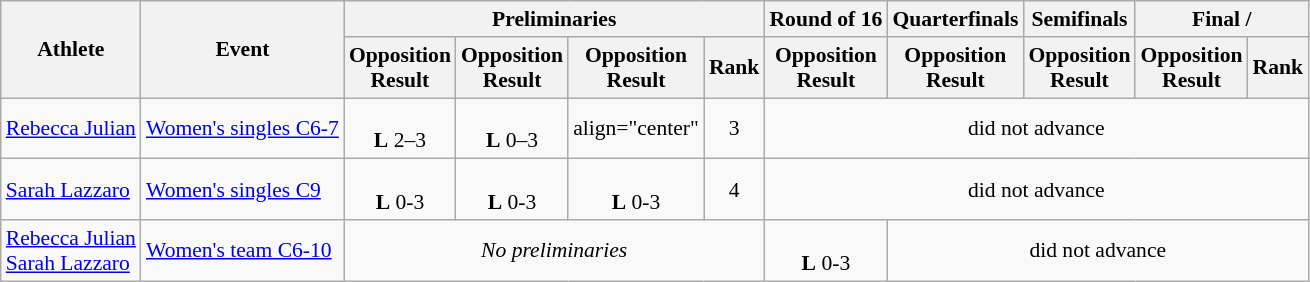<table class=wikitable style="font-size:90%">
<tr>
<th rowspan="2">Athlete</th>
<th rowspan="2">Event</th>
<th colspan="4">Preliminaries</th>
<th>Round of 16</th>
<th>Quarterfinals</th>
<th>Semifinals</th>
<th colspan="2">Final / </th>
</tr>
<tr>
<th>Opposition<br>Result</th>
<th>Opposition<br>Result</th>
<th>Opposition<br>Result</th>
<th>Rank</th>
<th>Opposition<br>Result</th>
<th>Opposition<br>Result</th>
<th>Opposition<br>Result</th>
<th>Opposition<br>Result</th>
<th>Rank</th>
</tr>
<tr>
<td><a href='#'>Rebecca Julian</a></td>
<td><a href='#'>Women's singles C6-7</a></td>
<td align="center"><br><strong>L</strong> 2–3</td>
<td align="center"><br><strong>L</strong> 0–3</td>
<td>align="center" </td>
<td align="center">3</td>
<td align="center" colspan="5">did not advance</td>
</tr>
<tr>
<td><a href='#'>Sarah Lazzaro</a></td>
<td><a href='#'>Women's singles C9</a></td>
<td align="center"><br><strong>L</strong> 0-3</td>
<td align="center"><br><strong>L</strong> 0-3</td>
<td align="center"><br><strong>L</strong> 0-3</td>
<td align="center">4</td>
<td align="center" colspan="5">did not advance</td>
</tr>
<tr>
<td><a href='#'>Rebecca Julian</a><br> <a href='#'>Sarah Lazzaro</a></td>
<td><a href='#'>Women's team C6-10</a></td>
<td align="center" colspan="4"><em>No preliminaries</em></td>
<td align="center"><br><strong>L</strong> 0-3</td>
<td align="center" colspan="4">did not advance</td>
</tr>
</table>
